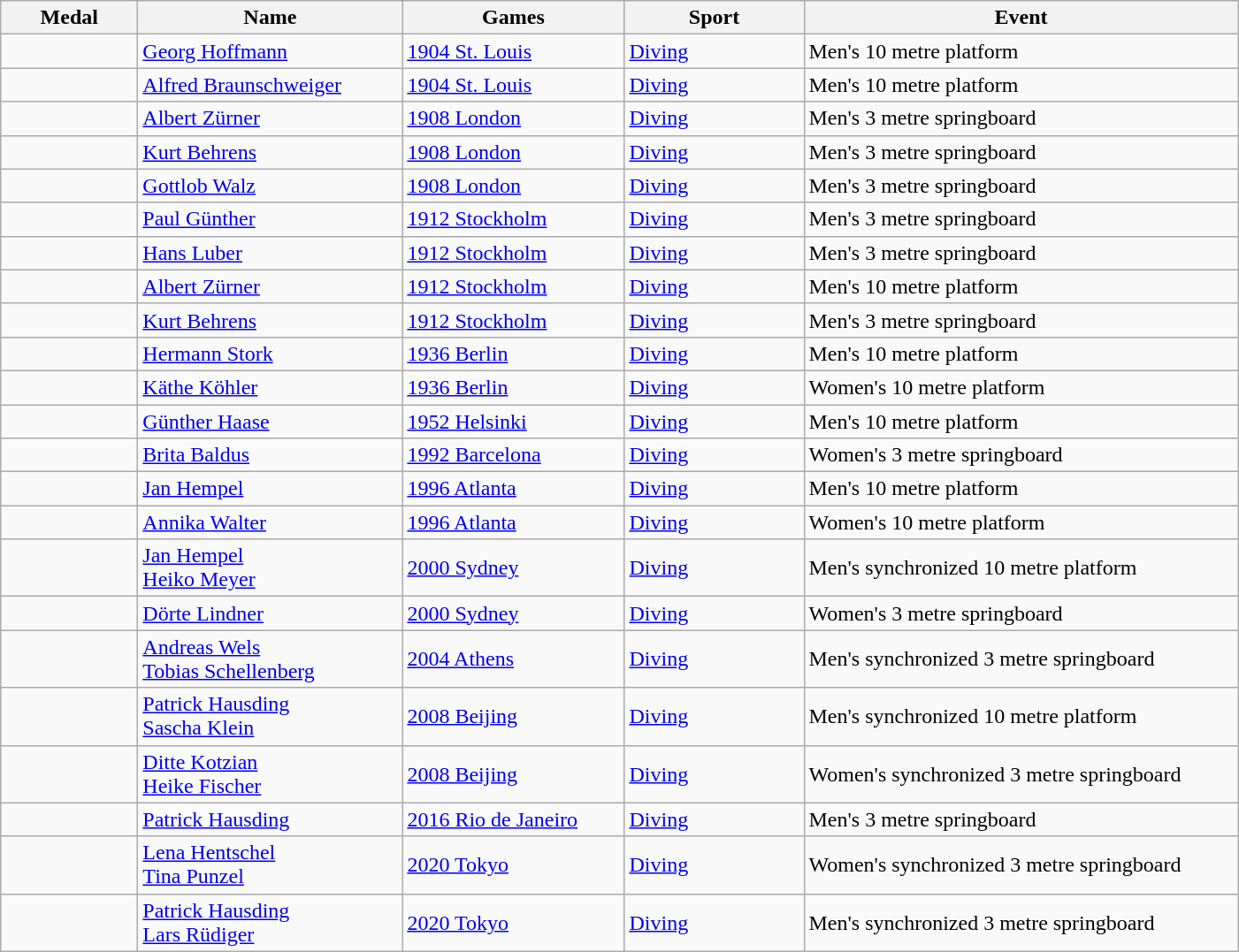<table class="wikitable sortable">
<tr>
<th style="width:6em">Medal</th>
<th style="width:12em">Name</th>
<th style="width:10em">Games</th>
<th style="width:8em">Sport</th>
<th style="width:20em">Event</th>
</tr>
<tr>
<td></td>
<td><a href='#'>Georg Hoffmann</a></td>
<td> <a href='#'>1904 St. Louis</a></td>
<td> <a href='#'>Diving</a></td>
<td>Men's 10 metre platform</td>
</tr>
<tr>
<td></td>
<td><a href='#'>Alfred Braunschweiger</a></td>
<td> <a href='#'>1904 St. Louis</a></td>
<td> <a href='#'>Diving</a></td>
<td>Men's 10 metre platform</td>
</tr>
<tr>
<td></td>
<td><a href='#'>Albert Zürner</a></td>
<td> <a href='#'>1908 London</a></td>
<td> <a href='#'>Diving</a></td>
<td>Men's 3 metre springboard</td>
</tr>
<tr>
<td></td>
<td><a href='#'>Kurt Behrens</a></td>
<td> <a href='#'>1908 London</a></td>
<td> <a href='#'>Diving</a></td>
<td>Men's 3 metre springboard</td>
</tr>
<tr>
<td></td>
<td><a href='#'>Gottlob Walz</a></td>
<td> <a href='#'>1908 London</a></td>
<td> <a href='#'>Diving</a></td>
<td>Men's 3 metre springboard</td>
</tr>
<tr>
<td></td>
<td><a href='#'>Paul Günther</a></td>
<td> <a href='#'>1912 Stockholm</a></td>
<td> <a href='#'>Diving</a></td>
<td>Men's 3 metre springboard</td>
</tr>
<tr>
<td></td>
<td><a href='#'>Hans Luber</a></td>
<td> <a href='#'>1912 Stockholm</a></td>
<td> <a href='#'>Diving</a></td>
<td>Men's 3 metre springboard</td>
</tr>
<tr>
<td></td>
<td><a href='#'>Albert Zürner</a></td>
<td> <a href='#'>1912 Stockholm</a></td>
<td> <a href='#'>Diving</a></td>
<td>Men's 10 metre platform</td>
</tr>
<tr>
<td></td>
<td><a href='#'>Kurt Behrens</a></td>
<td> <a href='#'>1912 Stockholm</a></td>
<td> <a href='#'>Diving</a></td>
<td>Men's 3 metre springboard</td>
</tr>
<tr>
<td></td>
<td><a href='#'>Hermann Stork</a></td>
<td> <a href='#'>1936 Berlin</a></td>
<td> <a href='#'>Diving</a></td>
<td>Men's 10 metre platform</td>
</tr>
<tr>
<td></td>
<td><a href='#'>Käthe Köhler</a></td>
<td> <a href='#'>1936 Berlin</a></td>
<td> <a href='#'>Diving</a></td>
<td>Women's 10 metre platform</td>
</tr>
<tr>
<td></td>
<td><a href='#'>Günther Haase</a></td>
<td> <a href='#'>1952 Helsinki</a></td>
<td> <a href='#'>Diving</a></td>
<td>Men's 10 metre platform</td>
</tr>
<tr>
<td></td>
<td><a href='#'>Brita Baldus</a></td>
<td> <a href='#'>1992 Barcelona</a></td>
<td> <a href='#'>Diving</a></td>
<td>Women's 3 metre springboard</td>
</tr>
<tr>
<td></td>
<td><a href='#'>Jan Hempel</a></td>
<td> <a href='#'>1996 Atlanta</a></td>
<td> <a href='#'>Diving</a></td>
<td>Men's 10 metre platform</td>
</tr>
<tr>
<td></td>
<td><a href='#'>Annika Walter</a></td>
<td> <a href='#'>1996 Atlanta</a></td>
<td> <a href='#'>Diving</a></td>
<td>Women's 10 metre platform</td>
</tr>
<tr>
<td></td>
<td><a href='#'>Jan Hempel</a><br><a href='#'>Heiko Meyer</a></td>
<td> <a href='#'>2000 Sydney</a></td>
<td> <a href='#'>Diving</a></td>
<td>Men's synchronized 10 metre platform</td>
</tr>
<tr>
<td></td>
<td><a href='#'>Dörte Lindner</a></td>
<td> <a href='#'>2000 Sydney</a></td>
<td> <a href='#'>Diving</a></td>
<td>Women's 3 metre springboard</td>
</tr>
<tr>
<td></td>
<td><a href='#'>Andreas Wels</a><br><a href='#'>Tobias Schellenberg</a></td>
<td> <a href='#'>2004 Athens</a></td>
<td> <a href='#'>Diving</a></td>
<td>Men's synchronized 3 metre springboard</td>
</tr>
<tr>
<td></td>
<td><a href='#'>Patrick Hausding</a><br><a href='#'>Sascha Klein</a></td>
<td> <a href='#'>2008 Beijing</a></td>
<td> <a href='#'>Diving</a></td>
<td>Men's synchronized 10 metre platform</td>
</tr>
<tr>
<td></td>
<td><a href='#'>Ditte Kotzian</a><br><a href='#'>Heike Fischer</a></td>
<td> <a href='#'>2008 Beijing</a></td>
<td> <a href='#'>Diving</a></td>
<td>Women's synchronized 3 metre springboard</td>
</tr>
<tr>
<td></td>
<td><a href='#'>Patrick Hausding</a></td>
<td> <a href='#'>2016 Rio de Janeiro</a></td>
<td> <a href='#'>Diving</a></td>
<td>Men's 3 metre springboard</td>
</tr>
<tr>
<td></td>
<td><a href='#'>Lena Hentschel</a><br><a href='#'>Tina Punzel</a></td>
<td> <a href='#'>2020 Tokyo</a></td>
<td> <a href='#'>Diving</a></td>
<td>Women's synchronized 3 metre springboard</td>
</tr>
<tr>
<td></td>
<td><a href='#'>Patrick Hausding</a><br><a href='#'>Lars Rüdiger</a></td>
<td> <a href='#'>2020 Tokyo</a></td>
<td> <a href='#'>Diving</a></td>
<td>Men's synchronized 3 metre springboard</td>
</tr>
</table>
